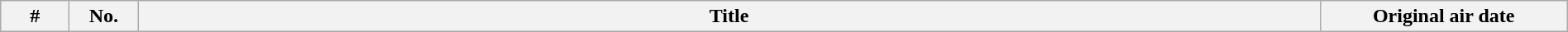<table class="wikitable plainrowheaders" style="width:100%; margin:auto;">
<tr>
<th scope="col" style="width:3em;">#</th>
<th scope="col" style="width:3em;">No.</th>
<th scope="col">Title</th>
<th scope="col" style="width:12em;">Original air date<br>






































</th>
</tr>
</table>
